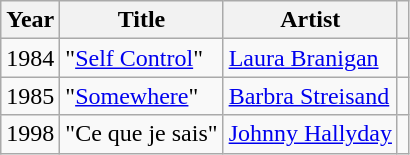<table class="wikitable">
<tr>
<th>Year</th>
<th>Title</th>
<th>Artist</th>
<th></th>
</tr>
<tr>
<td>1984</td>
<td>"<a href='#'>Self Control</a>"</td>
<td><a href='#'>Laura Branigan</a></td>
<td></td>
</tr>
<tr>
<td>1985</td>
<td>"<a href='#'>Somewhere</a>"</td>
<td><a href='#'>Barbra Streisand</a></td>
<td></td>
</tr>
<tr>
<td>1998</td>
<td>"Ce que je sais"</td>
<td><a href='#'>Johnny Hallyday</a></td>
<td></td>
</tr>
</table>
